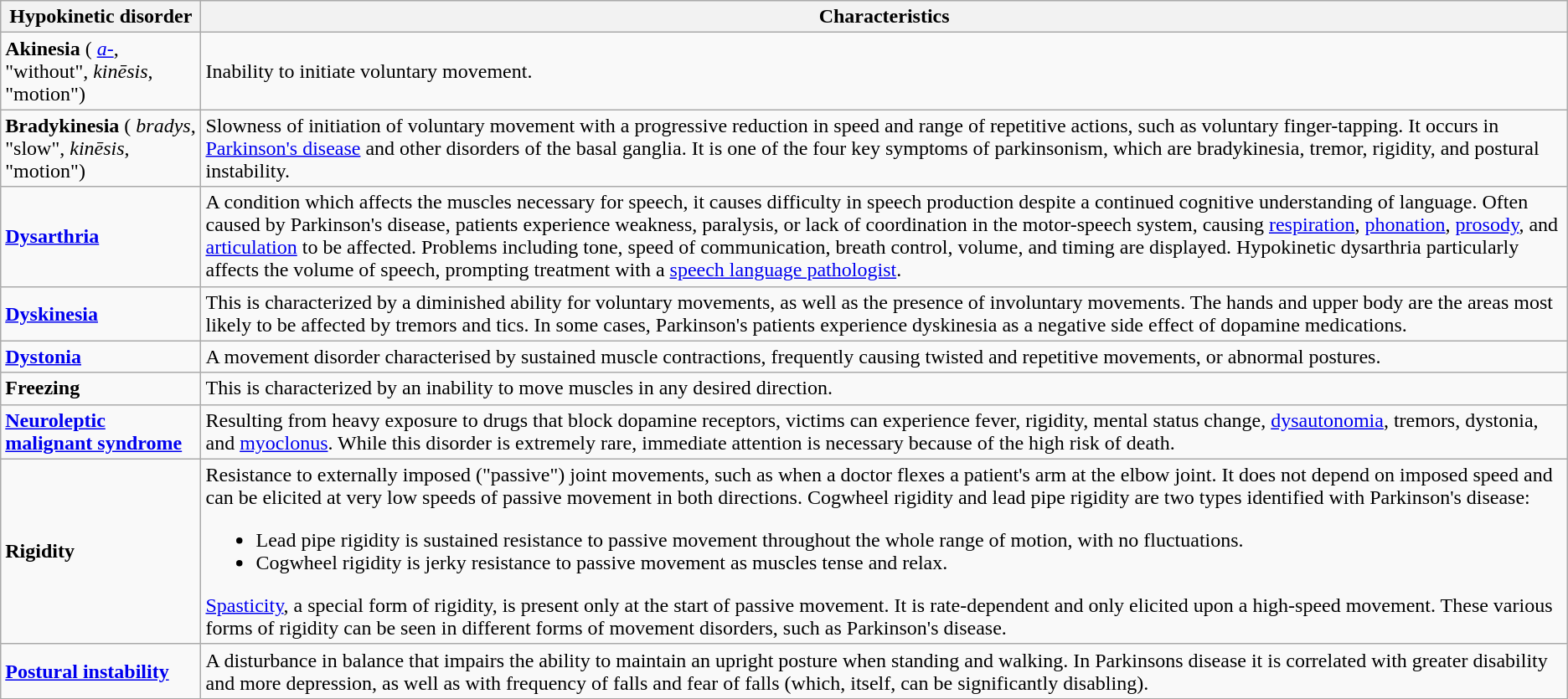<table class="wikitable">
<tr>
<th>Hypokinetic disorder</th>
<th>Characteristics</th>
</tr>
<tr>
<td><strong>Akinesia</strong> ( <em><a href='#'>a-</a></em>, "without",  <em>kinēsis</em>, "motion")</td>
<td>Inability to initiate voluntary movement.</td>
</tr>
<tr>
<td><strong>Bradykinesia</strong>  ( <em>bradys</em>, "slow",  <em>kinēsis</em>, "motion") </td>
<td>Slowness of initiation of voluntary movement with a progressive reduction in speed and range of  repetitive actions, such as voluntary finger-tapping. It occurs in <a href='#'>Parkinson's disease</a> and other disorders of the basal ganglia. It is one of the four key symptoms of parkinsonism, which are bradykinesia, tremor, rigidity, and postural instability.</td>
</tr>
<tr>
<td><strong><a href='#'>Dysarthria</a></strong></td>
<td>A condition which affects the muscles necessary for speech, it causes difficulty in speech production despite a continued cognitive understanding of language. Often caused by Parkinson's disease, patients experience weakness, paralysis, or lack of coordination in the motor-speech system, causing <a href='#'>respiration</a>, <a href='#'>phonation</a>, <a href='#'>prosody</a>, and <a href='#'>articulation</a> to be affected. Problems including tone, speed of communication, breath control, volume, and timing are displayed. Hypokinetic dysarthria particularly affects the volume of speech, prompting treatment with a <a href='#'>speech language pathologist</a>.</td>
</tr>
<tr>
<td><strong><a href='#'>Dyskinesia</a></strong></td>
<td>This is characterized by a diminished ability for voluntary movements, as well as the presence of involuntary movements. The hands and upper body are the areas most likely to be affected by tremors and tics. In some cases, Parkinson's patients experience dyskinesia as a negative side effect of dopamine medications.</td>
</tr>
<tr>
<td><strong><a href='#'>Dystonia</a></strong></td>
<td>A movement disorder characterised by sustained muscle contractions, frequently causing twisted and repetitive movements, or abnormal postures.</td>
</tr>
<tr>
<td><strong>Freezing</strong></td>
<td>This is characterized by an inability to move muscles in any desired direction.</td>
</tr>
<tr>
<td><strong><a href='#'>Neuroleptic malignant syndrome</a></strong></td>
<td>Resulting from heavy exposure to drugs that block dopamine receptors, victims can experience fever, rigidity, mental status change, <a href='#'>dysautonomia</a>, tremors, dystonia, and <a href='#'>myoclonus</a>. While this disorder is extremely rare, immediate attention is necessary because of the high risk of death.</td>
</tr>
<tr>
<td><strong>Rigidity</strong>  </td>
<td>Resistance to externally imposed ("passive") joint movements, such as when a doctor flexes a patient's arm at the elbow joint. It does not depend on imposed speed and can be elicited at very low speeds of passive movement in both directions. Cogwheel rigidity and lead pipe rigidity are two types identified with Parkinson's disease:<br><ul><li>Lead pipe rigidity is sustained resistance to passive movement throughout the whole range of motion, with no fluctuations.</li><li>Cogwheel rigidity is jerky resistance to passive movement as muscles tense and relax.</li></ul><a href='#'>Spasticity</a>, a special form of rigidity, is present only at the start of passive movement. It is rate-dependent and only elicited upon a high-speed movement. These various forms of rigidity can be seen in different forms of movement disorders, such as Parkinson's disease.</td>
</tr>
<tr>
<td><strong><a href='#'>Postural instability</a></strong></td>
<td>A disturbance in balance that impairs the ability to maintain an upright posture when standing and walking. In Parkinsons disease it is correlated with greater disability and more depression, as well as with frequency of falls and fear of falls (which, itself, can be significantly disabling).</td>
</tr>
</table>
